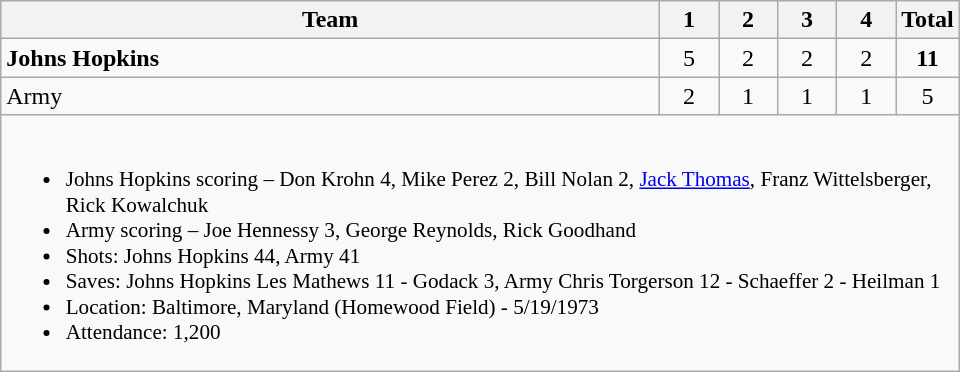<table class="wikitable" style="text-align:center; max-width:40em">
<tr>
<th>Team</th>
<th style="width:2em">1</th>
<th style="width:2em">2</th>
<th style="width:2em">3</th>
<th style="width:2em">4</th>
<th style="width:2em">Total</th>
</tr>
<tr>
<td style="text-align:left"><strong>Johns Hopkins</strong></td>
<td>5</td>
<td>2</td>
<td>2</td>
<td>2</td>
<td><strong>11</strong></td>
</tr>
<tr>
<td style="text-align:left">Army</td>
<td>2</td>
<td>1</td>
<td>1</td>
<td>1</td>
<td>5</td>
</tr>
<tr>
<td colspan=9 style="text-align:left; font-size:88%;"><br><ul><li>Johns Hopkins scoring – Don Krohn 4, Mike Perez 2, Bill Nolan 2, <a href='#'>Jack Thomas</a>, Franz Wittelsberger, Rick Kowalchuk</li><li>Army scoring – Joe Hennessy 3, George Reynolds, Rick Goodhand</li><li>Shots: Johns Hopkins 44, Army 41</li><li>Saves: Johns Hopkins Les Mathews 11 - Godack 3, Army Chris Torgerson 12 - Schaeffer 2 - Heilman 1</li><li>Location: Baltimore, Maryland (Homewood Field) - 5/19/1973</li><li>Attendance: 1,200</li></ul></td>
</tr>
</table>
